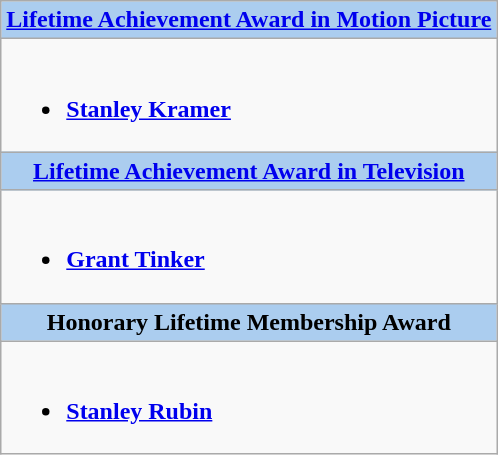<table class="wikitable" style="width=">
<tr>
<th colspan="2" style="background:#abcdef;"><a href='#'>Lifetime Achievement Award in Motion Picture</a></th>
</tr>
<tr>
<td colspan="2" style="vertical-align:top;"><br><ul><li><strong><a href='#'>Stanley Kramer</a></strong></li></ul></td>
</tr>
<tr>
<th colspan="2" style="background:#abcdef;"><a href='#'>Lifetime Achievement Award in Television</a></th>
</tr>
<tr>
<td colspan="2" style="vertical-align:top;"><br><ul><li><strong><a href='#'>Grant Tinker</a></strong></li></ul></td>
</tr>
<tr>
<th colspan="2" style="background:#abcdef;">Honorary Lifetime Membership Award</th>
</tr>
<tr>
<td colspan="2" style="vertical-align:top;"><br><ul><li><strong><a href='#'>Stanley Rubin</a></strong></li></ul></td>
</tr>
</table>
